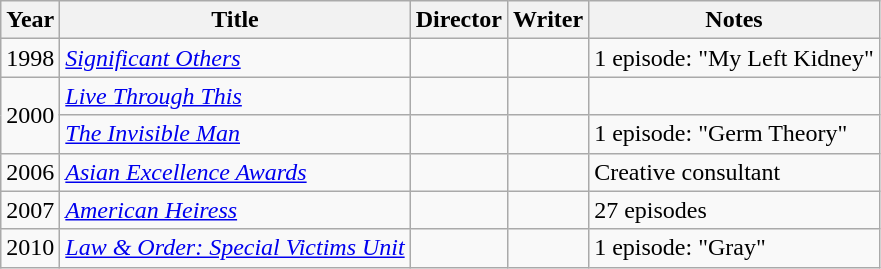<table class="wikitable">
<tr>
<th>Year</th>
<th>Title</th>
<th>Director</th>
<th>Writer</th>
<th>Notes</th>
</tr>
<tr>
<td>1998</td>
<td><em><a href='#'>Significant Others</a></em></td>
<td></td>
<td></td>
<td>1 episode: "My Left Kidney"</td>
</tr>
<tr>
<td rowspan="2">2000</td>
<td><em><a href='#'>Live Through This</a></em></td>
<td></td>
<td></td>
<td></td>
</tr>
<tr>
<td><em><a href='#'>The Invisible Man</a></em></td>
<td></td>
<td></td>
<td>1 episode: "Germ Theory"</td>
</tr>
<tr>
<td>2006</td>
<td><em><a href='#'>Asian Excellence Awards</a></em></td>
<td></td>
<td></td>
<td>Creative consultant</td>
</tr>
<tr>
<td>2007</td>
<td><em><a href='#'>American Heiress</a></em></td>
<td></td>
<td></td>
<td>27 episodes</td>
</tr>
<tr>
<td>2010</td>
<td><em><a href='#'>Law & Order: Special Victims Unit</a></em></td>
<td></td>
<td></td>
<td>1 episode: "Gray"</td>
</tr>
</table>
